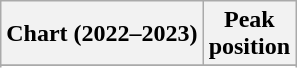<table class="wikitable sortable plainrowheaders" style="text-align:center">
<tr>
<th scope="col">Chart (2022–2023)</th>
<th scope="col">Peak<br>position</th>
</tr>
<tr>
</tr>
<tr>
</tr>
<tr>
</tr>
<tr>
</tr>
<tr>
</tr>
<tr>
</tr>
<tr>
</tr>
<tr>
</tr>
<tr>
</tr>
<tr>
</tr>
<tr>
</tr>
</table>
